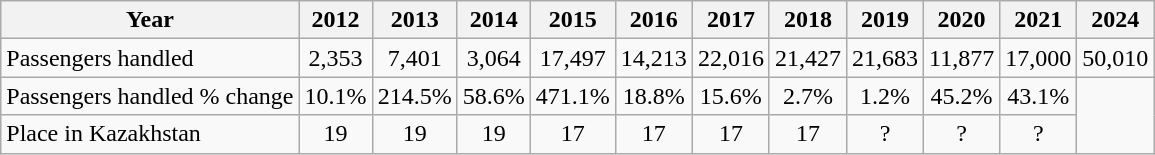<table class="wikitable" style="text-align: center">
<tr>
<th>Year</th>
<th>2012</th>
<th>2013</th>
<th>2014</th>
<th>2015</th>
<th>2016</th>
<th>2017</th>
<th>2018</th>
<th>2019</th>
<th>2020</th>
<th>2021</th>
<th>2024</th>
</tr>
<tr>
<td style="text-align: left">Passengers handled</td>
<td>2,353</td>
<td>7,401</td>
<td>3,064</td>
<td>17,497</td>
<td>14,213</td>
<td>22,016</td>
<td>21,427</td>
<td>21,683</td>
<td>11,877</td>
<td>17,000</td>
<td>50,010</td>
</tr>
<tr>
<td style="text-align: left">Passengers handled % change</td>
<td>10.1%</td>
<td>214.5%</td>
<td>58.6%</td>
<td>471.1%</td>
<td>18.8%</td>
<td>15.6%</td>
<td>2.7%</td>
<td>1.2%</td>
<td>45.2%</td>
<td>43.1%</td>
</tr>
<tr>
<td style="text-align: left">Place in Kazakhstan</td>
<td>19</td>
<td>19</td>
<td>19</td>
<td>17</td>
<td>17</td>
<td>17</td>
<td>17</td>
<td>?</td>
<td>?</td>
<td>?</td>
</tr>
</table>
